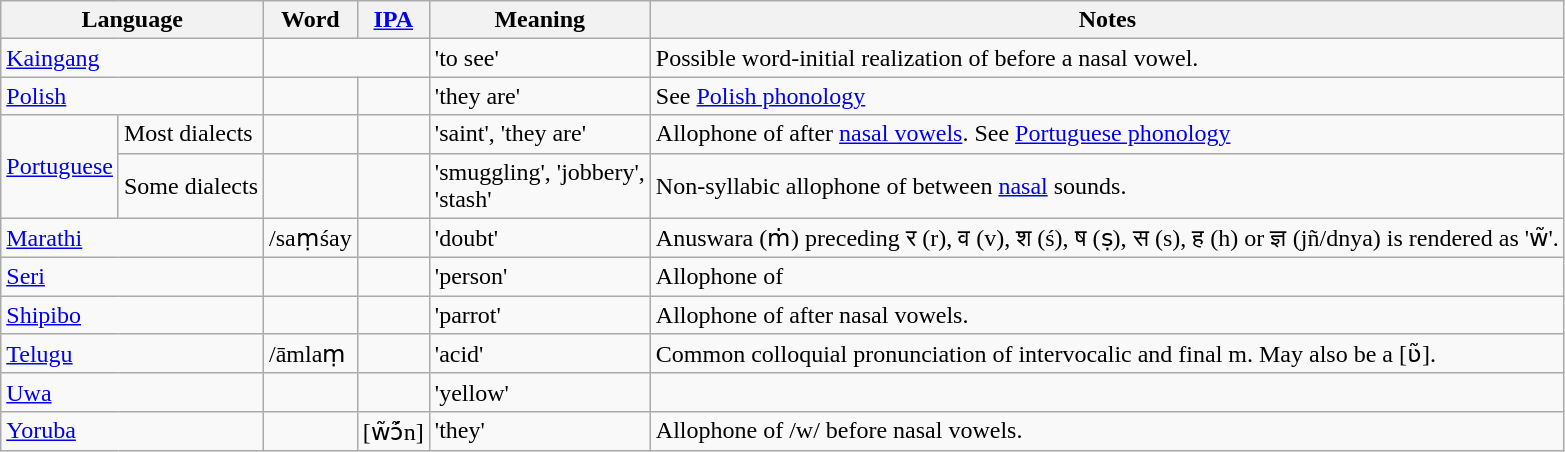<table class="wikitable">
<tr>
<th colspan="2">Language</th>
<th>Word</th>
<th><a href='#'>IPA</a></th>
<th>Meaning</th>
<th>Notes</th>
</tr>
<tr>
<td colspan="2"><a href='#'>Kaingang</a></td>
<td colspan="2" align="center"></td>
<td>'to see'</td>
<td>Possible word-initial realization of  before a nasal vowel.</td>
</tr>
<tr>
<td colspan="2"><a href='#'>Polish</a></td>
<td></td>
<td></td>
<td>'they are'</td>
<td>See <a href='#'>Polish phonology</a></td>
</tr>
<tr>
<td rowspan="2"><a href='#'>Portuguese</a></td>
<td>Most dialects</td>
<td></td>
<td></td>
<td>'saint', 'they are'</td>
<td>Allophone of  after <a href='#'>nasal vowels</a>. See <a href='#'>Portuguese phonology</a></td>
</tr>
<tr>
<td>Some dialects</td>
<td></td>
<td></td>
<td>'smuggling', 'jobbery',<br>'stash'</td>
<td>Non-syllabic allophone of  between <a href='#'>nasal</a> sounds.</td>
</tr>
<tr>
<td colspan="2"><a href='#'>Marathi</a></td>
<td>/saṃśay</td>
<td></td>
<td>'doubt'</td>
<td>Anuswara (ṁ) preceding र (r), व (v), श (ś), ष (ṣ), स (s), ह (h) or ज्ञ (jñ/dnya) is rendered as 'w̃'.</td>
</tr>
<tr>
<td colspan="2"><a href='#'>Seri</a></td>
<td></td>
<td></td>
<td>'person'</td>
<td>Allophone of </td>
</tr>
<tr>
<td colspan="2"><a href='#'>Shipibo</a></td>
<td></td>
<td></td>
<td>'parrot'</td>
<td>Allophone of  after nasal vowels.</td>
</tr>
<tr>
<td colspan="2"><a href='#'>Telugu</a></td>
<td>/āmlaṃ</td>
<td></td>
<td>'acid'</td>
<td>Common colloquial pronunciation of intervocalic and final m. May also be a [ʋ̃].</td>
</tr>
<tr>
<td colspan="2"><a href='#'>Uwa</a></td>
<td></td>
<td></td>
<td>'yellow'</td>
<td></td>
</tr>
<tr>
<td colspan="2"><a href='#'>Yoruba</a></td>
<td></td>
<td>[w̃ɔ̃́n]</td>
<td>'they'</td>
<td>Allophone of /w/ before nasal vowels.</td>
</tr>
</table>
